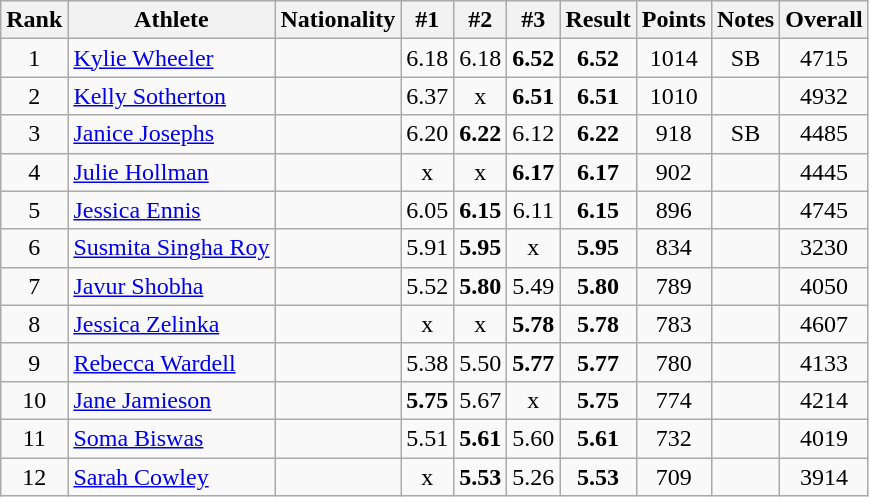<table class="wikitable sortable" style="text-align:center">
<tr>
<th>Rank</th>
<th>Athlete</th>
<th>Nationality</th>
<th>#1</th>
<th>#2</th>
<th>#3</th>
<th>Result</th>
<th>Points</th>
<th>Notes</th>
<th>Overall</th>
</tr>
<tr>
<td>1</td>
<td align=left><a href='#'>Kylie Wheeler</a></td>
<td align=left></td>
<td>6.18</td>
<td>6.18</td>
<td><strong>6.52</strong></td>
<td><strong>6.52</strong></td>
<td>1014</td>
<td>SB</td>
<td>4715</td>
</tr>
<tr>
<td>2</td>
<td align=left><a href='#'>Kelly Sotherton</a></td>
<td align=left></td>
<td>6.37</td>
<td>x</td>
<td><strong>6.51</strong></td>
<td><strong>6.51</strong></td>
<td>1010</td>
<td></td>
<td>4932</td>
</tr>
<tr>
<td>3</td>
<td align=left><a href='#'>Janice Josephs</a></td>
<td align=left></td>
<td>6.20</td>
<td><strong>6.22</strong></td>
<td>6.12</td>
<td><strong>6.22</strong></td>
<td>918</td>
<td>SB</td>
<td>4485</td>
</tr>
<tr>
<td>4</td>
<td align=left><a href='#'>Julie Hollman</a></td>
<td align=left></td>
<td>x</td>
<td>x</td>
<td><strong>6.17</strong></td>
<td><strong>6.17</strong></td>
<td>902</td>
<td></td>
<td>4445</td>
</tr>
<tr>
<td>5</td>
<td align=left><a href='#'>Jessica Ennis</a></td>
<td align=left></td>
<td>6.05</td>
<td><strong>6.15</strong></td>
<td>6.11</td>
<td><strong>6.15</strong></td>
<td>896</td>
<td></td>
<td>4745</td>
</tr>
<tr>
<td>6</td>
<td align=left><a href='#'>Susmita Singha Roy</a></td>
<td align=left></td>
<td>5.91</td>
<td><strong>5.95</strong></td>
<td>x</td>
<td><strong>5.95</strong></td>
<td>834</td>
<td></td>
<td>3230</td>
</tr>
<tr>
<td>7</td>
<td align=left><a href='#'>Javur Shobha</a></td>
<td align=left></td>
<td>5.52</td>
<td><strong>5.80</strong></td>
<td>5.49</td>
<td><strong>5.80</strong></td>
<td>789</td>
<td></td>
<td>4050</td>
</tr>
<tr>
<td>8</td>
<td align=left><a href='#'>Jessica Zelinka</a></td>
<td align=left></td>
<td>x</td>
<td>x</td>
<td><strong>5.78</strong></td>
<td><strong>5.78</strong></td>
<td>783</td>
<td></td>
<td>4607</td>
</tr>
<tr>
<td>9</td>
<td align=left><a href='#'>Rebecca Wardell</a></td>
<td align=left></td>
<td>5.38</td>
<td>5.50</td>
<td><strong>5.77</strong></td>
<td><strong>5.77</strong></td>
<td>780</td>
<td></td>
<td>4133</td>
</tr>
<tr>
<td>10</td>
<td align=left><a href='#'>Jane Jamieson</a></td>
<td align=left></td>
<td><strong>5.75</strong></td>
<td>5.67</td>
<td>x</td>
<td><strong>5.75</strong></td>
<td>774</td>
<td></td>
<td>4214</td>
</tr>
<tr>
<td>11</td>
<td align=left><a href='#'>Soma Biswas</a></td>
<td align=left></td>
<td>5.51</td>
<td><strong>5.61</strong></td>
<td>5.60</td>
<td><strong>5.61</strong></td>
<td>732</td>
<td></td>
<td>4019</td>
</tr>
<tr>
<td>12</td>
<td align=left><a href='#'>Sarah Cowley</a></td>
<td align=left></td>
<td>x</td>
<td><strong>5.53</strong></td>
<td>5.26</td>
<td><strong>5.53</strong></td>
<td>709</td>
<td></td>
<td>3914</td>
</tr>
</table>
